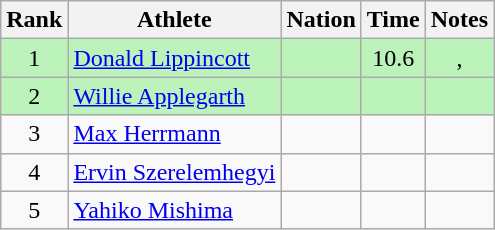<table class="wikitable sortable" style="text-align:center">
<tr>
<th>Rank</th>
<th>Athlete</th>
<th>Nation</th>
<th>Time</th>
<th>Notes</th>
</tr>
<tr style="background:#bbf3bb;">
<td>1</td>
<td align=left><a href='#'>Donald Lippincott</a></td>
<td align=left></td>
<td>10.6</td>
<td>, </td>
</tr>
<tr style="background:#bbf3bb;">
<td>2</td>
<td align=left><a href='#'>Willie Applegarth</a></td>
<td align=left></td>
<td></td>
<td></td>
</tr>
<tr>
<td>3</td>
<td align=left><a href='#'>Max Herrmann</a></td>
<td align=left></td>
<td></td>
<td></td>
</tr>
<tr>
<td>4</td>
<td align=left><a href='#'>Ervin Szerelemhegyi</a></td>
<td align=left></td>
<td></td>
<td></td>
</tr>
<tr>
<td>5</td>
<td align=left><a href='#'>Yahiko Mishima</a></td>
<td align=left></td>
<td></td>
<td></td>
</tr>
</table>
